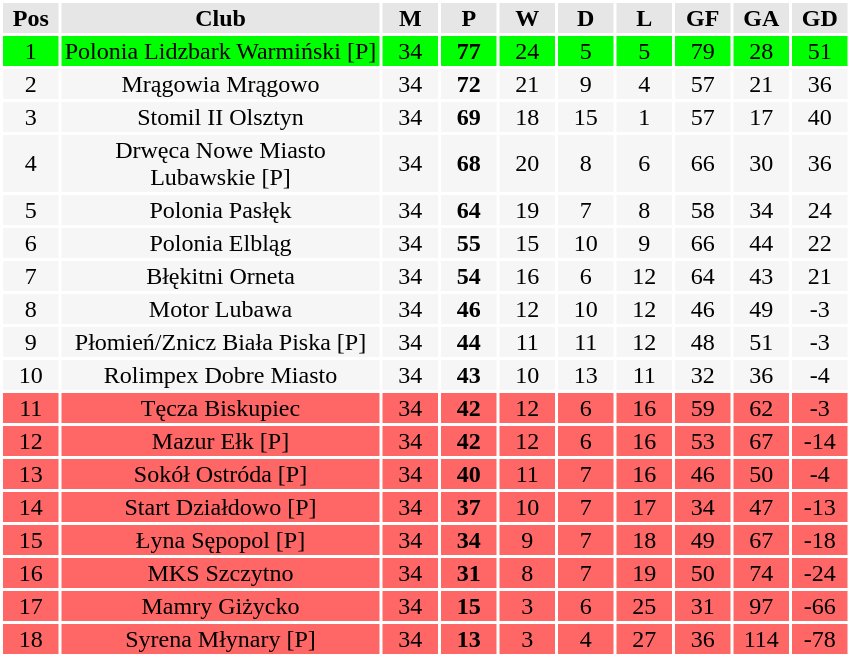<table class="toccolours" style="margin: 0;background:#ffffff;">
<tr bgcolor=#e6e6e6>
<th width=35px>Pos</th>
<th width=210px>Club</th>
<th width=35px>M</th>
<th width=35px>P</th>
<th width=35px>W</th>
<th width=35px>D</th>
<th width=35px>L</th>
<th width=35px>GF</th>
<th width=35px>GA</th>
<th width=35px>GD</th>
</tr>
<tr align=center bgcolor=#00FF00>
<td>1</td>
<td>Polonia Lidzbark Warmiński [P]</td>
<td>34</td>
<td><strong>77</strong></td>
<td>24</td>
<td>5</td>
<td>5</td>
<td>79</td>
<td>28</td>
<td>51</td>
</tr>
<tr align=center bgcolor=#f6f6f6>
<td>2</td>
<td>Mrągowia Mrągowo</td>
<td>34</td>
<td><strong>72</strong></td>
<td>21</td>
<td>9</td>
<td>4</td>
<td>57</td>
<td>21</td>
<td>36</td>
</tr>
<tr align=center bgcolor=#f6f6f6>
<td>3</td>
<td>Stomil II Olsztyn</td>
<td>34</td>
<td><strong>69</strong></td>
<td>18</td>
<td>15</td>
<td>1</td>
<td>57</td>
<td>17</td>
<td>40</td>
</tr>
<tr align=center bgcolor=#f6f6f6>
<td>4</td>
<td>Drwęca Nowe Miasto Lubawskie [P]</td>
<td>34</td>
<td><strong>68</strong></td>
<td>20</td>
<td>8</td>
<td>6</td>
<td>66</td>
<td>30</td>
<td>36</td>
</tr>
<tr align=center bgcolor=#f6f6f6>
<td>5</td>
<td>Polonia Pasłęk</td>
<td>34</td>
<td><strong>64</strong></td>
<td>19</td>
<td>7</td>
<td>8</td>
<td>58</td>
<td>34</td>
<td>24</td>
</tr>
<tr align=center bgcolor=#f6f6f6>
<td>6</td>
<td>Polonia Elbląg</td>
<td>34</td>
<td><strong>55</strong></td>
<td>15</td>
<td>10</td>
<td>9</td>
<td>66</td>
<td>44</td>
<td>22</td>
</tr>
<tr align=center bgcolor=#f6f6f6>
<td>7</td>
<td>Błękitni Orneta</td>
<td>34</td>
<td><strong>54</strong></td>
<td>16</td>
<td>6</td>
<td>12</td>
<td>64</td>
<td>43</td>
<td>21</td>
</tr>
<tr align=center bgcolor=#f6f6f6>
<td>8</td>
<td>Motor Lubawa</td>
<td>34</td>
<td><strong>46</strong></td>
<td>12</td>
<td>10</td>
<td>12</td>
<td>46</td>
<td>49</td>
<td>-3</td>
</tr>
<tr align=center bgcolor=#f6f6f6>
<td>9</td>
<td>Płomień/Znicz Biała Piska [P]</td>
<td>34</td>
<td><strong>44</strong></td>
<td>11</td>
<td>11</td>
<td>12</td>
<td>48</td>
<td>51</td>
<td>-3</td>
</tr>
<tr align=center bgcolor=#f6f6f6>
<td>10</td>
<td>Rolimpex Dobre Miasto</td>
<td>34</td>
<td><strong>43</strong></td>
<td>10</td>
<td>13</td>
<td>11</td>
<td>32</td>
<td>36</td>
<td>-4</td>
</tr>
<tr align=center bgcolor=#ff6666>
<td>11</td>
<td>Tęcza Biskupiec</td>
<td>34</td>
<td><strong>42</strong></td>
<td>12</td>
<td>6</td>
<td>16</td>
<td>59</td>
<td>62</td>
<td>-3</td>
</tr>
<tr align=center bgcolor=#ff6666>
<td>12</td>
<td>Mazur Ełk [P]</td>
<td>34</td>
<td><strong>42</strong></td>
<td>12</td>
<td>6</td>
<td>16</td>
<td>53</td>
<td>67</td>
<td>-14</td>
</tr>
<tr align=center bgcolor=#ff6666>
<td>13</td>
<td>Sokół Ostróda [P]</td>
<td>34</td>
<td><strong>40</strong></td>
<td>11</td>
<td>7</td>
<td>16</td>
<td>46</td>
<td>50</td>
<td>-4</td>
</tr>
<tr align=center bgcolor=#ff6666>
<td>14</td>
<td>Start Działdowo [P]</td>
<td>34</td>
<td><strong>37</strong></td>
<td>10</td>
<td>7</td>
<td>17</td>
<td>34</td>
<td>47</td>
<td>-13</td>
</tr>
<tr align=center bgcolor=#ff6666>
<td>15</td>
<td>Łyna Sępopol [P]</td>
<td>34</td>
<td><strong>34</strong></td>
<td>9</td>
<td>7</td>
<td>18</td>
<td>49</td>
<td>67</td>
<td>-18</td>
</tr>
<tr align=center bgcolor=#ff6666>
<td>16</td>
<td>MKS Szczytno</td>
<td>34</td>
<td><strong>31</strong></td>
<td>8</td>
<td>7</td>
<td>19</td>
<td>50</td>
<td>74</td>
<td>-24</td>
</tr>
<tr align=center bgcolor=#ff6666>
<td>17</td>
<td>Mamry Giżycko</td>
<td>34</td>
<td><strong>15</strong></td>
<td>3</td>
<td>6</td>
<td>25</td>
<td>31</td>
<td>97</td>
<td>-66</td>
</tr>
<tr align=center bgcolor=#ff6666>
<td>18</td>
<td>Syrena Młynary [P]</td>
<td>34</td>
<td><strong>13</strong></td>
<td>3</td>
<td>4</td>
<td>27</td>
<td>36</td>
<td>114</td>
<td>-78</td>
</tr>
</table>
